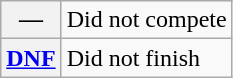<table class="wikitable">
<tr>
<th scope="row">—</th>
<td>Did not compete</td>
</tr>
<tr>
<th scope="row"><a href='#'>DNF</a></th>
<td>Did not finish</td>
</tr>
</table>
